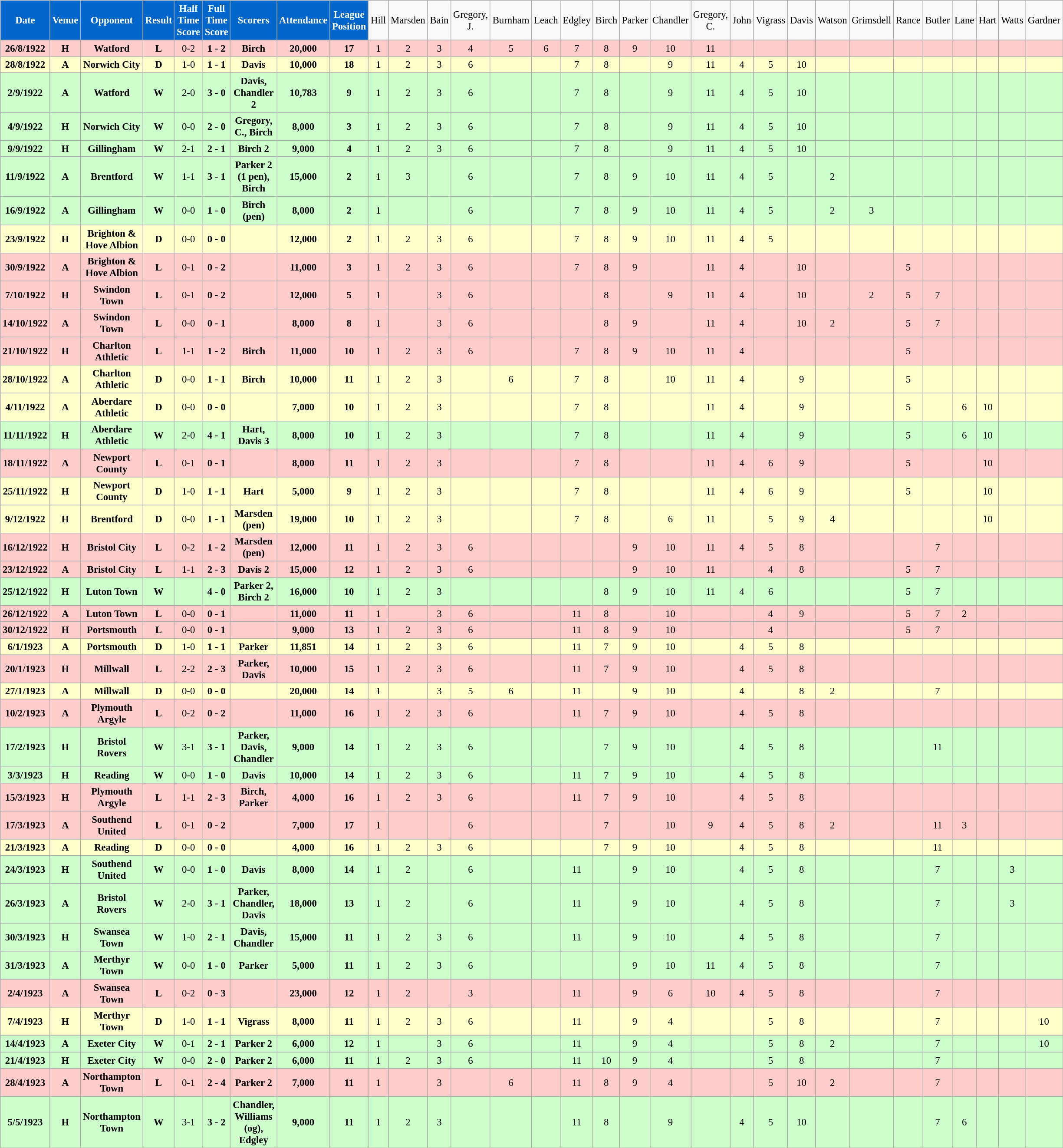<table class="wikitable sortable" style="font-size:95%; text-align:center">
<tr>
<td style="background:#0066CC; color:#FFFFFF; text-align:center;"><strong>Date</strong></td>
<td style="background:#0066CC; color:#FFFFFF; text-align:center;"><strong>Venue</strong></td>
<td style="background:#0066CC; color:#FFFFFF; text-align:center;"><strong>Opponent</strong></td>
<td style="background:#0066CC; color:#FFFFFF; text-align:center;"><strong>Result</strong></td>
<td style="background:#0066CC; color:#FFFFFF; text-align:center;"><strong>Half Time Score</strong></td>
<td style="background:#0066CC; color:#FFFFFF; text-align:center;"><strong>Full Time Score</strong></td>
<td style="background:#0066CC; color:#FFFFFF; text-align:center;"><strong>Scorers</strong></td>
<td style="background:#0066CC; color:#FFFFFF; text-align:center;"><strong>Attendance</strong></td>
<td style="background:#0066CC; color:#FFFFFF; text-align:center;"><strong>League Position</strong></td>
<td>Hill</td>
<td>Marsden</td>
<td>Bain</td>
<td>Gregory, J.</td>
<td>Burnham</td>
<td>Leach</td>
<td>Edgley</td>
<td>Birch</td>
<td>Parker</td>
<td>Chandler</td>
<td>Gregory, C.</td>
<td>John</td>
<td>Vigrass</td>
<td>Davis</td>
<td>Watson</td>
<td>Grimsdell</td>
<td>Rance</td>
<td>Butler</td>
<td>Lane</td>
<td>Hart</td>
<td>Watts</td>
<td>Gardner</td>
</tr>
<tr bgcolor="#FFCCCC">
<td><strong>26/8/1922</strong></td>
<td><strong>H</strong></td>
<td><strong>Watford</strong></td>
<td><strong>L</strong></td>
<td>0-2</td>
<td><strong>1 - 2</strong></td>
<td><strong>Birch</strong></td>
<td><strong>20,000</strong></td>
<td><strong>17</strong></td>
<td>1</td>
<td>2</td>
<td>3</td>
<td>4</td>
<td>5</td>
<td>6</td>
<td>7</td>
<td>8</td>
<td>9</td>
<td>10</td>
<td>11</td>
<td></td>
<td></td>
<td></td>
<td></td>
<td></td>
<td></td>
<td></td>
<td></td>
<td></td>
<td></td>
<td></td>
</tr>
<tr bgcolor="#FFFFCC">
<td><strong>28/8/1922</strong></td>
<td><strong>A</strong></td>
<td><strong>Norwich City</strong></td>
<td><strong>D</strong></td>
<td>1-0</td>
<td><strong>1 - 1</strong></td>
<td><strong>Davis</strong></td>
<td><strong>10,000</strong></td>
<td><strong>18</strong></td>
<td>1</td>
<td>2</td>
<td>3</td>
<td>6</td>
<td></td>
<td></td>
<td>7</td>
<td>8</td>
<td></td>
<td>9</td>
<td>11</td>
<td>4</td>
<td>5</td>
<td>10</td>
<td></td>
<td></td>
<td></td>
<td></td>
<td></td>
<td></td>
<td></td>
<td></td>
</tr>
<tr bgcolor="#CCFFCC">
<td><strong>2/9/1922</strong></td>
<td><strong>A</strong></td>
<td><strong>Watford</strong></td>
<td><strong>W</strong></td>
<td>2-0</td>
<td><strong>3 - 0</strong></td>
<td><strong>Davis, Chandler 2</strong></td>
<td><strong>10,783</strong></td>
<td><strong>9</strong></td>
<td>1</td>
<td>2</td>
<td>3</td>
<td>6</td>
<td></td>
<td></td>
<td>7</td>
<td>8</td>
<td></td>
<td>9</td>
<td>11</td>
<td>4</td>
<td>5</td>
<td>10</td>
<td></td>
<td></td>
<td></td>
<td></td>
<td></td>
<td></td>
<td></td>
<td></td>
</tr>
<tr bgcolor="#CCFFCC">
<td><strong>4/9/1922</strong></td>
<td><strong>H</strong></td>
<td><strong>Norwich City</strong></td>
<td><strong>W</strong></td>
<td>0-0</td>
<td><strong>2 - 0</strong></td>
<td><strong>Gregory, C., Birch</strong></td>
<td><strong>8,000</strong></td>
<td><strong>3</strong></td>
<td>1</td>
<td>2</td>
<td>3</td>
<td>6</td>
<td></td>
<td></td>
<td>7</td>
<td>8</td>
<td></td>
<td>9</td>
<td>11</td>
<td>4</td>
<td>5</td>
<td>10</td>
<td></td>
<td></td>
<td></td>
<td></td>
<td></td>
<td></td>
<td></td>
<td></td>
</tr>
<tr bgcolor="#CCFFCC">
<td><strong>9/9/1922</strong></td>
<td><strong>H</strong></td>
<td><strong>Gillingham</strong></td>
<td><strong>W</strong></td>
<td>2-1</td>
<td><strong>2 - 1</strong></td>
<td><strong>Birch 2</strong></td>
<td><strong>9,000</strong></td>
<td><strong>4</strong></td>
<td>1</td>
<td>2</td>
<td>3</td>
<td>6</td>
<td></td>
<td></td>
<td>7</td>
<td>8</td>
<td></td>
<td>9</td>
<td>11</td>
<td>4</td>
<td>5</td>
<td>10</td>
<td></td>
<td></td>
<td></td>
<td></td>
<td></td>
<td></td>
<td></td>
<td></td>
</tr>
<tr bgcolor="#CCFFCC">
<td><strong>11/9/1922</strong></td>
<td><strong>A</strong></td>
<td><strong>Brentford</strong></td>
<td><strong>W</strong></td>
<td>1-1</td>
<td><strong>3 - 1</strong></td>
<td><strong>Parker 2 (1 pen), Birch</strong></td>
<td><strong>15,000</strong></td>
<td><strong>2</strong></td>
<td>1</td>
<td>3</td>
<td></td>
<td>6</td>
<td></td>
<td></td>
<td>7</td>
<td>8</td>
<td>9</td>
<td>10</td>
<td>11</td>
<td>4</td>
<td>5</td>
<td></td>
<td>2</td>
<td></td>
<td></td>
<td></td>
<td></td>
<td></td>
<td></td>
<td></td>
</tr>
<tr bgcolor="#CCFFCC">
<td><strong>16/9/1922</strong></td>
<td><strong>A</strong></td>
<td><strong>Gillingham</strong></td>
<td><strong>W</strong></td>
<td>0-0</td>
<td><strong>1 - 0</strong></td>
<td><strong>Birch (pen)</strong></td>
<td><strong>8,000</strong></td>
<td><strong>2</strong></td>
<td>1</td>
<td></td>
<td></td>
<td>6</td>
<td></td>
<td></td>
<td>7</td>
<td>8</td>
<td>9</td>
<td>10</td>
<td>11</td>
<td>4</td>
<td>5</td>
<td></td>
<td>2</td>
<td>3</td>
<td></td>
<td></td>
<td></td>
<td></td>
<td></td>
<td></td>
</tr>
<tr bgcolor="#FFFFCC">
<td><strong>23/9/1922</strong></td>
<td><strong>H</strong></td>
<td><strong>Brighton & Hove Albion</strong></td>
<td><strong>D</strong></td>
<td>0-0</td>
<td><strong>0 - 0</strong></td>
<td></td>
<td><strong>12,000</strong></td>
<td><strong>2</strong></td>
<td>1</td>
<td>2</td>
<td>3</td>
<td>6</td>
<td></td>
<td></td>
<td>7</td>
<td>8</td>
<td>9</td>
<td>10</td>
<td>11</td>
<td>4</td>
<td>5</td>
<td></td>
<td></td>
<td></td>
<td></td>
<td></td>
<td></td>
<td></td>
<td></td>
<td></td>
</tr>
<tr bgcolor="#FFCCCC">
<td><strong>30/9/1922</strong></td>
<td><strong>A</strong></td>
<td><strong>Brighton & Hove Albion</strong></td>
<td><strong>L</strong></td>
<td>0-1</td>
<td><strong>0 - 2</strong></td>
<td></td>
<td><strong>11,000</strong></td>
<td><strong>3</strong></td>
<td>1</td>
<td>2</td>
<td>3</td>
<td>6</td>
<td></td>
<td></td>
<td>7</td>
<td>8</td>
<td>9</td>
<td></td>
<td>11</td>
<td>4</td>
<td></td>
<td>10</td>
<td></td>
<td></td>
<td>5</td>
<td></td>
<td></td>
<td></td>
<td></td>
<td></td>
</tr>
<tr bgcolor="#FFCCCC">
<td><strong>7/10/1922</strong></td>
<td><strong>H</strong></td>
<td><strong>Swindon Town</strong></td>
<td><strong>L</strong></td>
<td>0-1</td>
<td><strong>0 - 2</strong></td>
<td></td>
<td><strong>12,000</strong></td>
<td><strong>5</strong></td>
<td>1</td>
<td></td>
<td>3</td>
<td>6</td>
<td></td>
<td></td>
<td></td>
<td>8</td>
<td></td>
<td>9</td>
<td>11</td>
<td>4</td>
<td></td>
<td>10</td>
<td></td>
<td>2</td>
<td>5</td>
<td>7</td>
<td></td>
<td></td>
<td></td>
<td></td>
</tr>
<tr bgcolor="#FFCCCC">
<td><strong>14/10/1922</strong></td>
<td><strong>A</strong></td>
<td><strong>Swindon Town</strong></td>
<td><strong>L</strong></td>
<td>0-0</td>
<td><strong>0 - 1</strong></td>
<td></td>
<td><strong>8,000</strong></td>
<td><strong>8</strong></td>
<td>1</td>
<td></td>
<td>3</td>
<td>6</td>
<td></td>
<td></td>
<td></td>
<td>8</td>
<td>9</td>
<td></td>
<td>11</td>
<td>4</td>
<td></td>
<td>10</td>
<td>2</td>
<td></td>
<td>5</td>
<td>7</td>
<td></td>
<td></td>
<td></td>
<td></td>
</tr>
<tr bgcolor="#FFCCCC">
<td><strong>21/10/1922</strong></td>
<td><strong>H</strong></td>
<td><strong>Charlton Athletic</strong></td>
<td><strong>L</strong></td>
<td>1-1</td>
<td><strong>1 - 2</strong></td>
<td><strong>Birch</strong></td>
<td><strong>11,000</strong></td>
<td><strong>10</strong></td>
<td>1</td>
<td>2</td>
<td>3</td>
<td>6</td>
<td></td>
<td></td>
<td>7</td>
<td>8</td>
<td>9</td>
<td>10</td>
<td>11</td>
<td>4</td>
<td></td>
<td></td>
<td></td>
<td></td>
<td>5</td>
<td></td>
<td></td>
<td></td>
<td></td>
<td></td>
</tr>
<tr bgcolor="#FFFFCC">
<td><strong>28/10/1922</strong></td>
<td><strong>A</strong></td>
<td><strong>Charlton Athletic</strong></td>
<td><strong>D</strong></td>
<td>0-0</td>
<td><strong>1 - 1</strong></td>
<td><strong>Birch</strong></td>
<td><strong>10,000</strong></td>
<td><strong>11</strong></td>
<td>1</td>
<td>2</td>
<td>3</td>
<td></td>
<td>6</td>
<td></td>
<td>7</td>
<td>8</td>
<td></td>
<td>10</td>
<td>11</td>
<td>4</td>
<td></td>
<td>9</td>
<td></td>
<td></td>
<td>5</td>
<td></td>
<td></td>
<td></td>
<td></td>
<td></td>
</tr>
<tr bgcolor="#FFFFCC">
<td><strong>4/11/1922</strong></td>
<td><strong>A</strong></td>
<td><strong>Aberdare Athletic</strong></td>
<td><strong>D</strong></td>
<td>0-0</td>
<td><strong>0 - 0</strong></td>
<td></td>
<td><strong>7,000</strong></td>
<td><strong>10</strong></td>
<td>1</td>
<td>2</td>
<td>3</td>
<td></td>
<td></td>
<td></td>
<td>7</td>
<td>8</td>
<td></td>
<td></td>
<td>11</td>
<td>4</td>
<td></td>
<td>9</td>
<td></td>
<td></td>
<td>5</td>
<td></td>
<td>6</td>
<td>10</td>
<td></td>
<td></td>
</tr>
<tr bgcolor="#CCFFCC">
<td><strong>11/11/1922</strong></td>
<td><strong>H</strong></td>
<td><strong>Aberdare Athletic</strong></td>
<td><strong>W</strong></td>
<td>2-0</td>
<td><strong>4 - 1</strong></td>
<td><strong>Hart, Davis 3</strong></td>
<td><strong>8,000</strong></td>
<td><strong>10</strong></td>
<td>1</td>
<td>2</td>
<td>3</td>
<td></td>
<td></td>
<td></td>
<td>7</td>
<td>8</td>
<td></td>
<td></td>
<td>11</td>
<td>4</td>
<td></td>
<td>9</td>
<td></td>
<td></td>
<td>5</td>
<td></td>
<td>6</td>
<td>10</td>
<td></td>
<td></td>
</tr>
<tr bgcolor="#FFCCCC">
<td><strong>18/11/1922</strong></td>
<td><strong>A</strong></td>
<td><strong>Newport County</strong></td>
<td><strong>L</strong></td>
<td>0-1</td>
<td><strong>0 - 1</strong></td>
<td></td>
<td><strong>8,000</strong></td>
<td><strong>11</strong></td>
<td>1</td>
<td>2</td>
<td>3</td>
<td></td>
<td></td>
<td></td>
<td>7</td>
<td>8</td>
<td></td>
<td></td>
<td>11</td>
<td>4</td>
<td>6</td>
<td>9</td>
<td></td>
<td></td>
<td>5</td>
<td></td>
<td></td>
<td>10</td>
<td></td>
<td></td>
</tr>
<tr bgcolor="#FFFFCC">
<td><strong>25/11/1922</strong></td>
<td><strong>H</strong></td>
<td><strong>Newport County</strong></td>
<td><strong>D</strong></td>
<td>1-0</td>
<td><strong>1 - 1</strong></td>
<td><strong>Hart</strong></td>
<td><strong>5,000</strong></td>
<td><strong>9</strong></td>
<td>1</td>
<td>2</td>
<td>3</td>
<td></td>
<td></td>
<td></td>
<td>7</td>
<td>8</td>
<td></td>
<td></td>
<td>11</td>
<td>4</td>
<td>6</td>
<td>9</td>
<td></td>
<td></td>
<td>5</td>
<td></td>
<td></td>
<td>10</td>
<td></td>
<td></td>
</tr>
<tr bgcolor="#FFFFCC">
<td><strong>9/12/1922</strong></td>
<td><strong>H</strong></td>
<td><strong>Brentford</strong></td>
<td><strong>D</strong></td>
<td>0-0</td>
<td><strong>1 - 1</strong></td>
<td><strong>Marsden (pen)</strong></td>
<td><strong>19,000</strong></td>
<td><strong>10</strong></td>
<td>1</td>
<td>2</td>
<td>3</td>
<td></td>
<td></td>
<td></td>
<td>7</td>
<td>8</td>
<td></td>
<td>6</td>
<td>11</td>
<td></td>
<td>5</td>
<td>9</td>
<td>4</td>
<td></td>
<td></td>
<td></td>
<td></td>
<td>10</td>
<td></td>
<td></td>
</tr>
<tr bgcolor="#FFCCCC">
<td><strong>16/12/1922</strong></td>
<td><strong>H</strong></td>
<td><strong>Bristol City</strong></td>
<td><strong>L</strong></td>
<td>0-2</td>
<td><strong>1 - 2</strong></td>
<td><strong>Marsden (pen)</strong></td>
<td><strong>12,000</strong></td>
<td><strong>11</strong></td>
<td>1</td>
<td>2</td>
<td>3</td>
<td>6</td>
<td></td>
<td></td>
<td></td>
<td></td>
<td>9</td>
<td>10</td>
<td>11</td>
<td>4</td>
<td>5</td>
<td>8</td>
<td></td>
<td></td>
<td></td>
<td>7</td>
<td></td>
<td></td>
<td></td>
<td></td>
</tr>
<tr bgcolor="#FFCCCC">
<td><strong>23/12/1922</strong></td>
<td><strong>A</strong></td>
<td><strong>Bristol City</strong></td>
<td><strong>L</strong></td>
<td>1-1</td>
<td><strong>2 - 3</strong></td>
<td><strong>Davis 2</strong></td>
<td><strong>15,000</strong></td>
<td><strong>12</strong></td>
<td>1</td>
<td>2</td>
<td>3</td>
<td>6</td>
<td></td>
<td></td>
<td></td>
<td></td>
<td>9</td>
<td>10</td>
<td>11</td>
<td></td>
<td>4</td>
<td>8</td>
<td></td>
<td></td>
<td>5</td>
<td>7</td>
<td></td>
<td></td>
<td></td>
<td></td>
</tr>
<tr bgcolor="#CCFFCC">
<td><strong>25/12/1922</strong></td>
<td><strong>H</strong></td>
<td><strong>Luton Town</strong></td>
<td><strong>W</strong></td>
<td></td>
<td><strong>4 - 0</strong></td>
<td><strong>Parker 2, Birch 2</strong></td>
<td><strong>16,000</strong></td>
<td><strong>10</strong></td>
<td>1</td>
<td>2</td>
<td>3</td>
<td></td>
<td></td>
<td></td>
<td></td>
<td>8</td>
<td>9</td>
<td>10</td>
<td>11</td>
<td>4</td>
<td>6</td>
<td></td>
<td></td>
<td></td>
<td>5</td>
<td>7</td>
<td></td>
<td></td>
<td></td>
<td></td>
</tr>
<tr bgcolor="#FFCCCC">
<td><strong>26/12/1922</strong></td>
<td><strong>A</strong></td>
<td><strong>Luton Town</strong></td>
<td><strong>L</strong></td>
<td>0-0</td>
<td><strong>0 - 1</strong></td>
<td></td>
<td><strong>11,000</strong></td>
<td><strong>11</strong></td>
<td>1</td>
<td></td>
<td>3</td>
<td>6</td>
<td></td>
<td></td>
<td>11</td>
<td>8</td>
<td></td>
<td>10</td>
<td></td>
<td></td>
<td>4</td>
<td>9</td>
<td></td>
<td></td>
<td>5</td>
<td>7</td>
<td>2</td>
<td></td>
<td></td>
<td></td>
</tr>
<tr bgcolor="#FFCCCC">
<td><strong>30/12/1922</strong></td>
<td><strong>H</strong></td>
<td><strong>Portsmouth</strong></td>
<td><strong>L</strong></td>
<td>0-0</td>
<td><strong>0 - 1</strong></td>
<td></td>
<td><strong>9,000</strong></td>
<td><strong>13</strong></td>
<td>1</td>
<td>2</td>
<td>3</td>
<td>6</td>
<td></td>
<td></td>
<td>11</td>
<td>8</td>
<td>9</td>
<td>10</td>
<td></td>
<td></td>
<td>4</td>
<td></td>
<td></td>
<td></td>
<td>5</td>
<td>7</td>
<td></td>
<td></td>
<td></td>
<td></td>
</tr>
<tr bgcolor="#FFFFCC">
<td><strong>6/1/1923</strong></td>
<td><strong>A</strong></td>
<td><strong>Portsmouth</strong></td>
<td><strong>D</strong></td>
<td>1-0</td>
<td><strong>1 - 1</strong></td>
<td><strong>Parker</strong></td>
<td><strong>11,851</strong></td>
<td><strong>14</strong></td>
<td>1</td>
<td>2</td>
<td>3</td>
<td>6</td>
<td></td>
<td></td>
<td>11</td>
<td>7</td>
<td>9</td>
<td>10</td>
<td></td>
<td>4</td>
<td>5</td>
<td>8</td>
<td></td>
<td></td>
<td></td>
<td></td>
<td></td>
<td></td>
<td></td>
<td></td>
</tr>
<tr bgcolor="#FFCCCC">
<td><strong>20/1/1923</strong></td>
<td><strong>H</strong></td>
<td><strong>Millwall</strong></td>
<td><strong>L</strong></td>
<td>2-2</td>
<td><strong>2 - 3</strong></td>
<td><strong>Parker, Davis</strong></td>
<td><strong>10,000</strong></td>
<td><strong>15</strong></td>
<td>1</td>
<td>2</td>
<td>3</td>
<td>6</td>
<td></td>
<td></td>
<td>11</td>
<td>7</td>
<td>9</td>
<td>10</td>
<td></td>
<td>4</td>
<td>5</td>
<td>8</td>
<td></td>
<td></td>
<td></td>
<td></td>
<td></td>
<td></td>
<td></td>
<td></td>
</tr>
<tr bgcolor="#FFFFCC">
<td><strong>27/1/1923</strong></td>
<td><strong>A</strong></td>
<td><strong>Millwall</strong></td>
<td><strong>D</strong></td>
<td>0-0</td>
<td><strong>0 - 0</strong></td>
<td></td>
<td><strong>20,000</strong></td>
<td><strong>14</strong></td>
<td>1</td>
<td></td>
<td>3</td>
<td>5</td>
<td>6</td>
<td></td>
<td>11</td>
<td></td>
<td>9</td>
<td>10</td>
<td></td>
<td>4</td>
<td></td>
<td>8</td>
<td>2</td>
<td></td>
<td></td>
<td>7</td>
<td></td>
<td></td>
<td></td>
<td></td>
</tr>
<tr bgcolor="#FFCCCC">
<td><strong>10/2/1923</strong></td>
<td><strong>A</strong></td>
<td><strong>Plymouth Argyle</strong></td>
<td><strong>L</strong></td>
<td>0-2</td>
<td><strong>0 - 2</strong></td>
<td></td>
<td><strong>11,000</strong></td>
<td><strong>16</strong></td>
<td>1</td>
<td>2</td>
<td>3</td>
<td>6</td>
<td></td>
<td></td>
<td>11</td>
<td>7</td>
<td>9</td>
<td>10</td>
<td></td>
<td>4</td>
<td>5</td>
<td>8</td>
<td></td>
<td></td>
<td></td>
<td></td>
<td></td>
<td></td>
<td></td>
<td></td>
</tr>
<tr bgcolor="#CCFFCC">
<td><strong>17/2/1923</strong></td>
<td><strong>H</strong></td>
<td><strong>Bristol Rovers</strong></td>
<td><strong>W</strong></td>
<td>3-1</td>
<td><strong>3 - 1</strong></td>
<td><strong>Parker, Davis, Chandler</strong></td>
<td><strong>9,000</strong></td>
<td><strong>14</strong></td>
<td>1</td>
<td>2</td>
<td>3</td>
<td>6</td>
<td></td>
<td></td>
<td></td>
<td>7</td>
<td>9</td>
<td>10</td>
<td></td>
<td>4</td>
<td>5</td>
<td>8</td>
<td></td>
<td></td>
<td></td>
<td>11</td>
<td></td>
<td></td>
<td></td>
<td></td>
</tr>
<tr bgcolor="#CCFFCC">
<td><strong>3/3/1923</strong></td>
<td><strong>H</strong></td>
<td><strong>Reading</strong></td>
<td><strong>W</strong></td>
<td>0-0</td>
<td><strong>1 - 0</strong></td>
<td><strong>Davis</strong></td>
<td><strong>10,000</strong></td>
<td><strong>14</strong></td>
<td>1</td>
<td>2</td>
<td>3</td>
<td>6</td>
<td></td>
<td></td>
<td>11</td>
<td>7</td>
<td>9</td>
<td>10</td>
<td></td>
<td>4</td>
<td>5</td>
<td>8</td>
<td></td>
<td></td>
<td></td>
<td></td>
<td></td>
<td></td>
<td></td>
<td></td>
</tr>
<tr bgcolor="#FFCCCC">
<td><strong>15/3/1923</strong></td>
<td><strong>H</strong></td>
<td><strong>Plymouth Argyle</strong></td>
<td><strong>L</strong></td>
<td>1-1</td>
<td><strong>2 - 3</strong></td>
<td><strong>Birch, Parker</strong></td>
<td><strong>4,000</strong></td>
<td><strong>16</strong></td>
<td>1</td>
<td>2</td>
<td>3</td>
<td>6</td>
<td></td>
<td></td>
<td>11</td>
<td>7</td>
<td>9</td>
<td>10</td>
<td></td>
<td>4</td>
<td>5</td>
<td>8</td>
<td></td>
<td></td>
<td></td>
<td></td>
<td></td>
<td></td>
<td></td>
<td></td>
</tr>
<tr bgcolor="#FFCCCC">
<td><strong>17/3/1923</strong></td>
<td><strong>A</strong></td>
<td><strong>Southend United</strong></td>
<td><strong>L</strong></td>
<td>0-1</td>
<td><strong>0 - 2</strong></td>
<td></td>
<td><strong>7,000</strong></td>
<td><strong>17</strong></td>
<td>1</td>
<td></td>
<td></td>
<td>6</td>
<td></td>
<td></td>
<td></td>
<td>7</td>
<td></td>
<td>10</td>
<td>9</td>
<td>4</td>
<td>5</td>
<td>8</td>
<td>2</td>
<td></td>
<td></td>
<td>11</td>
<td>3</td>
<td></td>
<td></td>
<td></td>
</tr>
<tr bgcolor="#FFFFCC">
<td><strong>21/3/1923</strong></td>
<td><strong>A</strong></td>
<td><strong>Reading</strong></td>
<td><strong>D</strong></td>
<td>0-0</td>
<td><strong>0 - 0</strong></td>
<td></td>
<td><strong>4,000</strong></td>
<td><strong>16</strong></td>
<td>1</td>
<td>2</td>
<td>3</td>
<td>6</td>
<td></td>
<td></td>
<td></td>
<td>7</td>
<td>9</td>
<td>10</td>
<td></td>
<td>4</td>
<td>5</td>
<td>8</td>
<td></td>
<td></td>
<td></td>
<td>11</td>
<td></td>
<td></td>
<td></td>
<td></td>
</tr>
<tr bgcolor="#CCFFCC">
<td><strong>24/3/1923</strong></td>
<td><strong>H</strong></td>
<td><strong>Southend United</strong></td>
<td><strong>W</strong></td>
<td>0-0</td>
<td><strong>1 - 0</strong></td>
<td><strong>Davis</strong></td>
<td><strong>8,000</strong></td>
<td><strong>14</strong></td>
<td>1</td>
<td>2</td>
<td></td>
<td>6</td>
<td></td>
<td></td>
<td>11</td>
<td></td>
<td>9</td>
<td>10</td>
<td></td>
<td>4</td>
<td>5</td>
<td>8</td>
<td></td>
<td></td>
<td></td>
<td>7</td>
<td></td>
<td></td>
<td>3</td>
<td></td>
</tr>
<tr bgcolor="#CCFFCC">
<td><strong>26/3/1923</strong></td>
<td><strong>A</strong></td>
<td><strong>Bristol Rovers</strong></td>
<td><strong>W</strong></td>
<td>2-0</td>
<td><strong>3 - 1</strong></td>
<td><strong>Parker, Chandler, Davis</strong></td>
<td><strong>18,000</strong></td>
<td><strong>13</strong></td>
<td>1</td>
<td>2</td>
<td></td>
<td>6</td>
<td></td>
<td></td>
<td>11</td>
<td></td>
<td>9</td>
<td>10</td>
<td></td>
<td>4</td>
<td>5</td>
<td>8</td>
<td></td>
<td></td>
<td></td>
<td>7</td>
<td></td>
<td></td>
<td>3</td>
<td></td>
</tr>
<tr bgcolor="#CCFFCC">
<td><strong>30/3/1923</strong></td>
<td><strong>H</strong></td>
<td><strong>Swansea Town</strong></td>
<td><strong>W</strong></td>
<td>1-0</td>
<td><strong>2 - 1</strong></td>
<td><strong>Davis, Chandler</strong></td>
<td><strong>15,000</strong></td>
<td><strong>11</strong></td>
<td>1</td>
<td>2</td>
<td>3</td>
<td>6</td>
<td></td>
<td></td>
<td>11</td>
<td></td>
<td>9</td>
<td>10</td>
<td></td>
<td>4</td>
<td>5</td>
<td>8</td>
<td></td>
<td></td>
<td></td>
<td>7</td>
<td></td>
<td></td>
<td></td>
<td></td>
</tr>
<tr bgcolor="#CCFFCC">
<td><strong>31/3/1923</strong></td>
<td><strong>A</strong></td>
<td><strong>Merthyr Town</strong></td>
<td><strong>W</strong></td>
<td>0-0</td>
<td><strong>1 - 0</strong></td>
<td><strong>Parker</strong></td>
<td><strong>5,000</strong></td>
<td><strong>11</strong></td>
<td>1</td>
<td>2</td>
<td>3</td>
<td>6</td>
<td></td>
<td></td>
<td></td>
<td></td>
<td>9</td>
<td>10</td>
<td>11</td>
<td>4</td>
<td>5</td>
<td>8</td>
<td></td>
<td></td>
<td></td>
<td>7</td>
<td></td>
<td></td>
<td></td>
<td></td>
</tr>
<tr bgcolor="#FFCCCC">
<td><strong>2/4/1923</strong></td>
<td><strong>A</strong></td>
<td><strong>Swansea Town</strong></td>
<td><strong>L</strong></td>
<td>0-2</td>
<td><strong>0 - 3</strong></td>
<td></td>
<td><strong>23,000</strong></td>
<td><strong>12</strong></td>
<td>1</td>
<td>2</td>
<td></td>
<td>3</td>
<td></td>
<td></td>
<td>11</td>
<td></td>
<td>9</td>
<td>6</td>
<td>10</td>
<td>4</td>
<td>5</td>
<td>8</td>
<td></td>
<td></td>
<td></td>
<td>7</td>
<td></td>
<td></td>
<td></td>
<td></td>
</tr>
<tr bgcolor="#FFFFCC">
<td><strong>7/4/1923</strong></td>
<td><strong>H</strong></td>
<td><strong>Merthyr Town</strong></td>
<td><strong>D</strong></td>
<td>1-0</td>
<td><strong>1 - 1</strong></td>
<td><strong>Vigrass</strong></td>
<td><strong>8,000</strong></td>
<td><strong>11</strong></td>
<td>1</td>
<td>2</td>
<td>3</td>
<td>6</td>
<td></td>
<td></td>
<td>11</td>
<td></td>
<td>9</td>
<td>4</td>
<td></td>
<td></td>
<td>5</td>
<td>8</td>
<td></td>
<td></td>
<td></td>
<td>7</td>
<td></td>
<td></td>
<td></td>
<td>10</td>
</tr>
<tr bgcolor="#CCFFCC">
<td><strong>14/4/1923</strong></td>
<td><strong>A</strong></td>
<td><strong>Exeter City</strong></td>
<td><strong>W</strong></td>
<td>0-1</td>
<td><strong>2 - 1</strong></td>
<td><strong>Parker 2</strong></td>
<td><strong>6,000</strong></td>
<td><strong>12</strong></td>
<td>1</td>
<td></td>
<td>3</td>
<td>6</td>
<td></td>
<td></td>
<td>11</td>
<td></td>
<td>9</td>
<td>4</td>
<td></td>
<td></td>
<td>5</td>
<td>8</td>
<td>2</td>
<td></td>
<td></td>
<td>7</td>
<td></td>
<td></td>
<td></td>
<td>10</td>
</tr>
<tr bgcolor="#CCFFCC">
<td><strong>21/4/1923</strong></td>
<td><strong>H</strong></td>
<td><strong>Exeter City</strong></td>
<td><strong>W</strong></td>
<td>0-0</td>
<td><strong>2 - 0</strong></td>
<td><strong>Parker 2</strong></td>
<td><strong>6,000</strong></td>
<td><strong>11</strong></td>
<td>1</td>
<td>2</td>
<td>3</td>
<td>6</td>
<td></td>
<td></td>
<td>11</td>
<td>10</td>
<td>9</td>
<td>4</td>
<td></td>
<td></td>
<td>5</td>
<td>8</td>
<td></td>
<td></td>
<td></td>
<td>7</td>
<td></td>
<td></td>
<td></td>
<td></td>
</tr>
<tr bgcolor="#FFCCCC">
<td><strong>28/4/1923</strong></td>
<td><strong>A</strong></td>
<td><strong>Northampton Town</strong></td>
<td><strong>L</strong></td>
<td>0-1</td>
<td><strong>2 - 4</strong></td>
<td><strong>Parker 2</strong></td>
<td><strong>7,000</strong></td>
<td><strong>11</strong></td>
<td>1</td>
<td></td>
<td>3</td>
<td></td>
<td>6</td>
<td></td>
<td>11</td>
<td>8</td>
<td>9</td>
<td>4</td>
<td></td>
<td></td>
<td>5</td>
<td>10</td>
<td>2</td>
<td></td>
<td></td>
<td>7</td>
<td></td>
<td></td>
<td></td>
<td></td>
</tr>
<tr bgcolor="#CCFFCC">
<td><strong>5/5/1923</strong></td>
<td><strong>H</strong></td>
<td><strong>Northampton Town</strong></td>
<td><strong>W</strong></td>
<td>3-1</td>
<td><strong>3 - 2</strong></td>
<td><strong>Chandler, Williams (og), Edgley</strong></td>
<td><strong>9,000</strong></td>
<td><strong>11</strong></td>
<td>1</td>
<td>2</td>
<td>3</td>
<td></td>
<td></td>
<td></td>
<td>11</td>
<td>8</td>
<td></td>
<td>9</td>
<td></td>
<td>4</td>
<td>5</td>
<td>10</td>
<td></td>
<td></td>
<td></td>
<td>7</td>
<td>6</td>
<td></td>
<td></td>
<td></td>
</tr>
</table>
